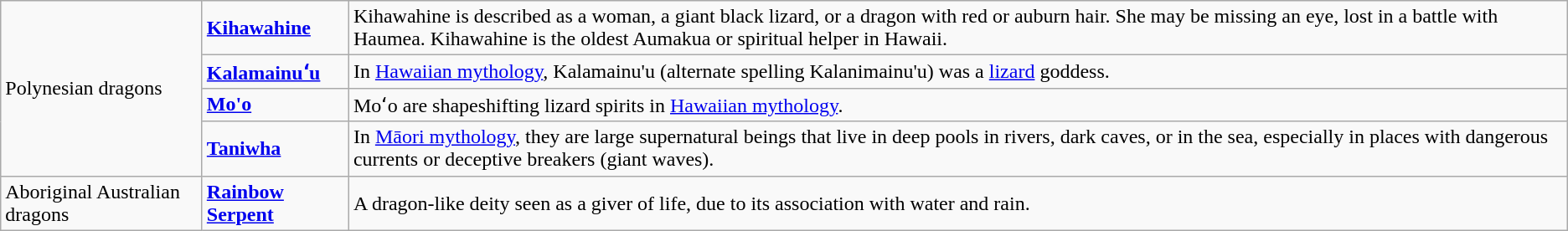<table class="wikitable">
<tr>
<td rowspan="4">Polynesian dragons</td>
<td><strong><a href='#'>Kihawahine</a></strong></td>
<td>Kihawahine is described as a woman, a giant black lizard, or a dragon with red or auburn hair. She may be missing an eye, lost in a battle with Haumea. Kihawahine is the oldest Aumakua or spiritual helper in Hawaii.</td>
</tr>
<tr>
<td><strong><a href='#'>Kalamainuʻu</a></strong></td>
<td>In <a href='#'>Hawaiian mythology</a>, Kalamainu'u (alternate spelling Kalanimainu'u) was a <a href='#'>lizard</a> goddess.</td>
</tr>
<tr>
<td><a href='#'><strong>Mo'o</strong></a></td>
<td>Moʻo are shapeshifting lizard spirits in <a href='#'>Hawaiian mythology</a>.</td>
</tr>
<tr>
<td><strong><a href='#'>Taniwha</a></strong></td>
<td>In <a href='#'>Māori mythology</a>, they are large supernatural beings that live in deep pools in rivers, dark caves, or in the sea, especially in places with dangerous currents or deceptive breakers (giant waves).</td>
</tr>
<tr>
<td>Aboriginal Australian dragons</td>
<td><strong><a href='#'>Rainbow Serpent</a></strong></td>
<td>A dragon-like deity seen as a giver of life, due to its association with water and rain.</td>
</tr>
</table>
